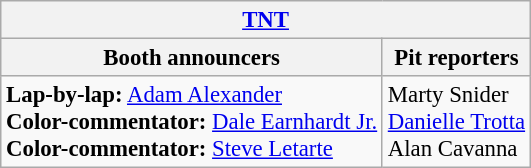<table class="wikitable" style="font-size: 95%">
<tr>
<th colspan="2"><a href='#'>TNT</a></th>
</tr>
<tr>
<th>Booth announcers</th>
<th>Pit reporters</th>
</tr>
<tr>
<td><strong>Lap-by-lap:</strong> <a href='#'>Adam Alexander</a><br><strong>Color-commentator:</strong> <a href='#'>Dale Earnhardt Jr.</a><br><strong>Color-commentator:</strong> <a href='#'>Steve Letarte</a></td>
<td>Marty Snider<br><a href='#'>Danielle Trotta</a><br>Alan Cavanna</td>
</tr>
</table>
